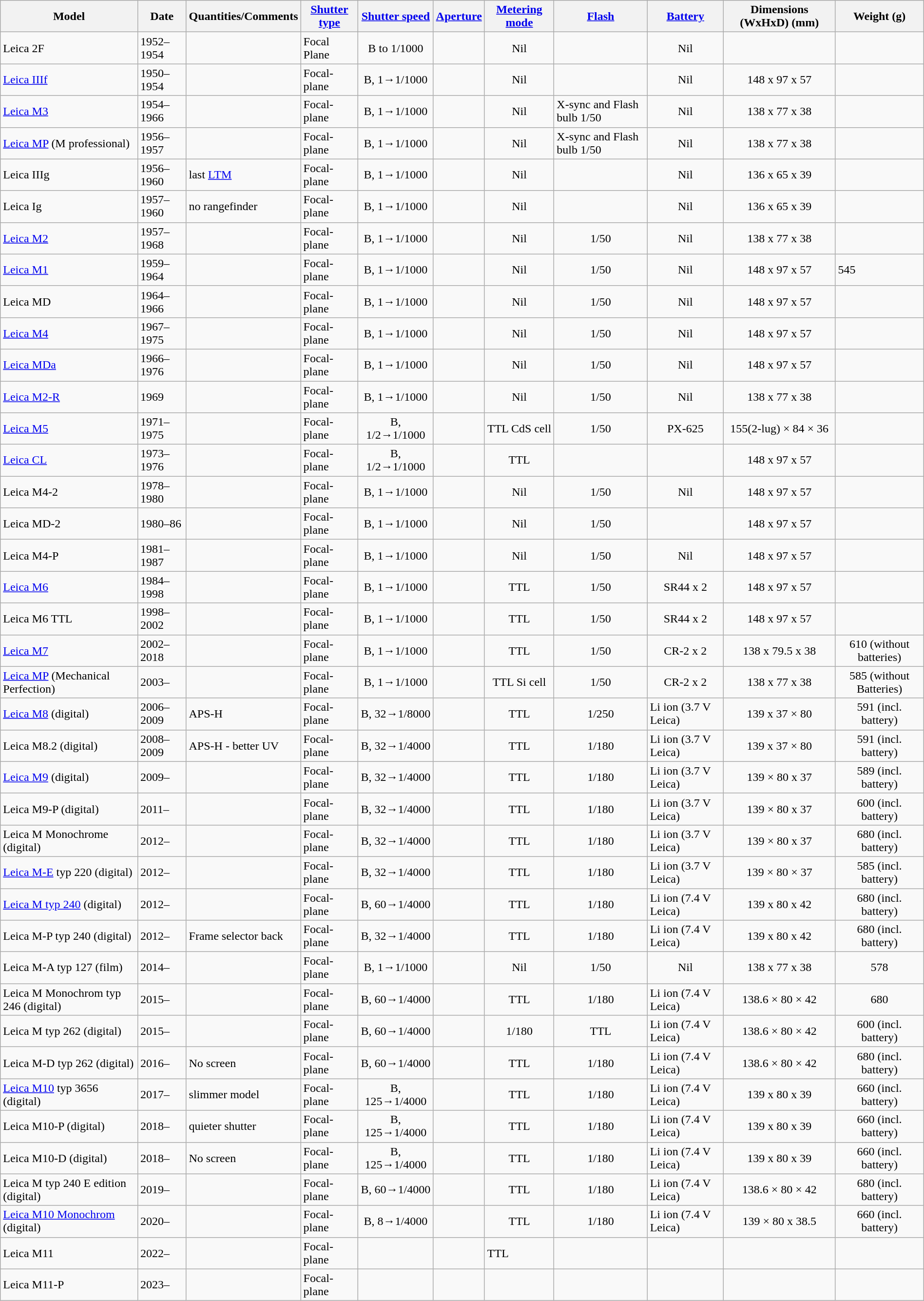<table class="wikitable" style="margin:1em auto;">
<tr>
<th>Model</th>
<th>Date</th>
<th>Quantities/Comments</th>
<th><a href='#'>Shutter type</a></th>
<th><a href='#'>Shutter speed</a></th>
<th><a href='#'>Aperture</a></th>
<th><a href='#'>Metering mode</a></th>
<th><a href='#'>Flash</a></th>
<th><a href='#'>Battery</a></th>
<th>Dimensions (WxHxD) (mm)</th>
<th>Weight (g)</th>
</tr>
<tr>
<td>Leica 2F</td>
<td>1952–1954</td>
<td> </td>
<td>Focal Plane</td>
<td align = "center">B to 1/1000</td>
<td> </td>
<td align = "center">Nil</td>
<td> </td>
<td align = "center">Nil</td>
<td align = "center"></td>
<td> </td>
</tr>
<tr>
<td><a href='#'>Leica IIIf</a></td>
<td>1950–1954</td>
<td> </td>
<td>Focal-plane</td>
<td align = "center">B, 1→1/1000</td>
<td> </td>
<td align = "center">Nil</td>
<td> </td>
<td align = "center">Nil</td>
<td align = "center">148 x 97 x 57</td>
<td> </td>
</tr>
<tr>
<td><a href='#'>Leica M3</a></td>
<td>1954–1966</td>
<td> </td>
<td>Focal-plane</td>
<td align = "center">B, 1→1/1000</td>
<td> </td>
<td align = "center">Nil</td>
<td>X-sync and Flash bulb 1/50</td>
<td align = "center">Nil</td>
<td align = "center">138 x 77 x 38</td>
<td> </td>
</tr>
<tr>
<td><a href='#'>Leica MP</a> (M professional)</td>
<td>1956–1957</td>
<td> </td>
<td>Focal-plane</td>
<td align = "center">B, 1→1/1000</td>
<td> </td>
<td align = "center">Nil</td>
<td>X-sync and Flash bulb 1/50</td>
<td align = "center">Nil</td>
<td align = "center">138 x 77 x 38</td>
<td> </td>
</tr>
<tr>
<td>Leica IIIg</td>
<td>1956–1960</td>
<td>last <a href='#'>LTM</a></td>
<td>Focal-plane</td>
<td align = "center">B, 1→1/1000</td>
<td> </td>
<td align = "center">Nil</td>
<td> </td>
<td align = "center">Nil</td>
<td align = "center">136 x 65 x 39</td>
<td> </td>
</tr>
<tr>
<td>Leica Ig</td>
<td>1957–1960</td>
<td>no rangefinder</td>
<td>Focal-plane</td>
<td align = "center">B, 1→1/1000</td>
<td> </td>
<td align = "center">Nil</td>
<td> </td>
<td align = "center">Nil</td>
<td align = "center">136 x 65 x 39</td>
<td> </td>
</tr>
<tr>
<td><a href='#'>Leica M2</a></td>
<td>1957–1968</td>
<td> </td>
<td>Focal-plane</td>
<td align = "center">B, 1→1/1000</td>
<td> </td>
<td align = "center">Nil</td>
<td align = "center">1/50</td>
<td align = "center">Nil</td>
<td align = "center">138 x 77 x 38</td>
<td> </td>
</tr>
<tr>
<td><a href='#'>Leica M1</a></td>
<td>1959–1964</td>
<td> </td>
<td>Focal-plane</td>
<td align = "center">B, 1→1/1000</td>
<td> </td>
<td align = "center">Nil</td>
<td align = "center">1/50</td>
<td align = "center">Nil</td>
<td align = "center">148 x 97 x 57</td>
<td>545</td>
</tr>
<tr>
<td>Leica MD</td>
<td>1964–1966</td>
<td> </td>
<td>Focal-plane</td>
<td align = "center">B, 1→1/1000</td>
<td> </td>
<td align = "center">Nil</td>
<td align = "center">1/50</td>
<td align = "center">Nil</td>
<td align = "center">148 x 97 x 57</td>
<td> </td>
</tr>
<tr>
<td><a href='#'>Leica M4</a></td>
<td>1967–1975</td>
<td> </td>
<td>Focal-plane</td>
<td align = "center">B, 1→1/1000</td>
<td> </td>
<td align = "center">Nil</td>
<td align = "center">1/50</td>
<td align = "center">Nil</td>
<td align = "center">148 x 97 x 57</td>
<td> </td>
</tr>
<tr>
<td><a href='#'>Leica MDa</a></td>
<td>1966–1976</td>
<td> </td>
<td>Focal-plane</td>
<td align = "center">B, 1→1/1000</td>
<td> </td>
<td align = "center">Nil</td>
<td align = "center">1/50</td>
<td align = "center">Nil</td>
<td align = "center">148 x 97 x 57</td>
<td> </td>
</tr>
<tr>
<td><a href='#'>Leica M2-R</a></td>
<td>1969</td>
<td> </td>
<td>Focal-plane</td>
<td align = "center">B, 1→1/1000</td>
<td> </td>
<td align = "center">Nil</td>
<td align = "center">1/50</td>
<td align = "center">Nil</td>
<td align = "center">138 x 77 x 38</td>
<td> </td>
</tr>
<tr>
<td><a href='#'>Leica M5</a></td>
<td>1971–1975</td>
<td> </td>
<td>Focal-plane</td>
<td align = "center">B, 1/2→1/1000</td>
<td> </td>
<td align = "center">TTL CdS cell</td>
<td align = "center">1/50</td>
<td align = "center">PX-625</td>
<td align = "center">155(2-lug) × 84 × 36</td>
<td> </td>
</tr>
<tr>
<td><a href='#'>Leica CL</a></td>
<td>1973–1976</td>
<td> </td>
<td>Focal-plane</td>
<td align = "center">B, 1/2→1/1000</td>
<td> </td>
<td align = "center">TTL</td>
<td> </td>
<td> </td>
<td align = "center">148 x 97 x 57</td>
<td> </td>
</tr>
<tr>
<td>Leica M4-2</td>
<td>1978–1980</td>
<td> </td>
<td>Focal-plane</td>
<td align = "center">B, 1→1/1000</td>
<td> </td>
<td align = "center">Nil</td>
<td align = "center">1/50</td>
<td align = "center">Nil</td>
<td align = "center">148 x 97 x 57</td>
<td> </td>
</tr>
<tr>
<td>Leica MD-2</td>
<td>1980–86</td>
<td> </td>
<td>Focal-plane</td>
<td align = "center">B, 1→1/1000</td>
<td> </td>
<td align = "center">Nil</td>
<td align = "center">1/50</td>
<td> </td>
<td align = "center">148 x 97 x 57</td>
<td> </td>
</tr>
<tr>
<td>Leica M4-P</td>
<td>1981–1987</td>
<td> </td>
<td>Focal-plane</td>
<td align = "center">B, 1→1/1000</td>
<td> </td>
<td align = "center">Nil</td>
<td align = "center">1/50</td>
<td align = "center">Nil</td>
<td align = "center">148 x 97 x 57</td>
<td> </td>
</tr>
<tr>
<td><a href='#'>Leica M6</a></td>
<td>1984–1998</td>
<td> </td>
<td>Focal-plane</td>
<td align = "center">B, 1→1/1000</td>
<td> </td>
<td align = "center">TTL</td>
<td align = "center">1/50</td>
<td align = "center">SR44 x 2</td>
<td align = "center">148 x 97 x 57</td>
<td> </td>
</tr>
<tr>
<td>Leica M6 TTL</td>
<td>1998–2002</td>
<td> </td>
<td>Focal-plane</td>
<td align = "center">B, 1→1/1000</td>
<td> </td>
<td align = "center">TTL</td>
<td align = "center">1/50</td>
<td align = "center">SR44 x 2</td>
<td align = "center">148 x 97 x 57</td>
<td> </td>
</tr>
<tr>
<td><a href='#'>Leica M7</a></td>
<td>2002–2018</td>
<td> </td>
<td>Focal-plane</td>
<td align = "center">B, 1→1/1000</td>
<td> </td>
<td align = "center">TTL</td>
<td align = "center">1/50</td>
<td align = "center">CR-2 x 2</td>
<td align = "center">138 x 79.5 x 38</td>
<td align = "center">610 (without batteries)</td>
</tr>
<tr>
<td><a href='#'>Leica MP</a> (Mechanical Perfection)</td>
<td>2003–</td>
<td> </td>
<td>Focal-plane</td>
<td align = "center">B, 1→1/1000</td>
<td> </td>
<td align = "center">TTL Si cell</td>
<td align = "center">1/50</td>
<td align = "center">CR-2 x 2</td>
<td align = "center">138 x 77 x 38</td>
<td align = "center">585 (without Batteries)</td>
</tr>
<tr>
<td><a href='#'>Leica M8</a> (digital)</td>
<td>2006–2009</td>
<td>APS-H</td>
<td>Focal-plane</td>
<td align = "center">B, 32→1/8000</td>
<td> </td>
<td align = "center">TTL</td>
<td align = "center">1/250</td>
<td>Li ion (3.7 V Leica)</td>
<td align = "center">139 x 37 × 80</td>
<td align = "center">591 (incl. battery)</td>
</tr>
<tr>
<td>Leica M8.2 (digital)</td>
<td>2008–2009</td>
<td>APS-H - better UV</td>
<td>Focal-plane</td>
<td align = "center">B, 32→1/4000</td>
<td> </td>
<td align = "center">TTL</td>
<td align = "center">1/180</td>
<td>Li ion (3.7 V Leica)</td>
<td align = "center">139 x 37 × 80</td>
<td align = "center">591 (incl. battery)</td>
</tr>
<tr>
<td><a href='#'>Leica M9</a> (digital)</td>
<td>2009–</td>
<td></td>
<td>Focal-plane</td>
<td align = "center">B, 32→1/4000</td>
<td></td>
<td align = "center">TTL</td>
<td align = "center">1/180</td>
<td>Li ion (3.7 V Leica)</td>
<td align = "center">139 × 80 x 37</td>
<td align = "center">589 (incl. battery)</td>
</tr>
<tr>
<td>Leica M9-P (digital)</td>
<td>2011–</td>
<td></td>
<td>Focal-plane</td>
<td align = "center">B, 32→1/4000</td>
<td></td>
<td align = "center">TTL</td>
<td align = "center">1/180</td>
<td>Li ion (3.7 V Leica)</td>
<td align = "center">139 × 80 x 37</td>
<td align = "center">600 (incl. battery)</td>
</tr>
<tr>
<td>Leica M Monochrome (digital)</td>
<td>2012–</td>
<td></td>
<td>Focal-plane</td>
<td align = "center">B, 32→1/4000</td>
<td></td>
<td align = "center">TTL</td>
<td align = "center">1/180</td>
<td>Li ion (3.7 V Leica)</td>
<td align = "center">139 × 80 x 37</td>
<td align = "center">680 (incl. battery)</td>
</tr>
<tr>
<td><a href='#'>Leica M-E</a> typ 220 (digital)</td>
<td>2012–</td>
<td></td>
<td>Focal-plane</td>
<td align = "center">B, 32→1/4000</td>
<td></td>
<td align = "center">TTL</td>
<td align = "center">1/180</td>
<td>Li ion (3.7 V Leica)</td>
<td align = "center">139 × 80 × 37</td>
<td align = "center">585 (incl. battery)</td>
</tr>
<tr>
<td><a href='#'>Leica M typ 240</a> (digital)</td>
<td>2012–</td>
<td></td>
<td>Focal-plane</td>
<td align = "center">B, 60→1/4000</td>
<td></td>
<td align = "center">TTL</td>
<td align = "center">1/180</td>
<td>Li ion (7.4 V Leica)</td>
<td align = "center">139 x 80 x 42</td>
<td align = "center">680 (incl. battery)</td>
</tr>
<tr>
<td>Leica M-P typ 240 (digital)</td>
<td>2012–</td>
<td>Frame selector back</td>
<td>Focal-plane</td>
<td align = "center">B, 32→1/4000</td>
<td></td>
<td align = "center">TTL</td>
<td align = "center">1/180</td>
<td>Li ion (7.4 V Leica)</td>
<td align = "center">139 x 80 x 42</td>
<td align = "center">680 (incl. battery)</td>
</tr>
<tr>
<td>Leica M-A typ 127 (film)</td>
<td>2014–</td>
<td></td>
<td>Focal-plane</td>
<td align = "center">B, 1→1/1000</td>
<td></td>
<td align = "center">Nil</td>
<td align = "center">1/50</td>
<td align = "center">Nil</td>
<td align = "center">138 x 77 x 38</td>
<td align = "center">578</td>
</tr>
<tr>
<td>Leica M Monochrom typ 246 (digital)</td>
<td>2015–</td>
<td></td>
<td>Focal-plane</td>
<td align = "center">B, 60→1/4000</td>
<td></td>
<td align = "center">TTL</td>
<td align = "center">1/180</td>
<td>Li ion (7.4 V Leica)</td>
<td align = "center">138.6 × 80 × 42</td>
<td align = "center">680</td>
</tr>
<tr>
<td>Leica M typ 262 (digital)</td>
<td>2015–</td>
<td></td>
<td>Focal-plane</td>
<td align = "center">B, 60→1/4000</td>
<td></td>
<td align = "center">1/180</td>
<td align = "center">TTL</td>
<td>Li ion (7.4 V Leica)</td>
<td align = "center">138.6 × 80 × 42</td>
<td align = "center">600 (incl. battery)</td>
</tr>
<tr>
<td>Leica M-D typ 262 (digital)</td>
<td>2016–</td>
<td>No screen</td>
<td>Focal-plane</td>
<td align = "center">B, 60→1/4000</td>
<td></td>
<td align = "center">TTL</td>
<td align = "center">1/180</td>
<td>Li ion (7.4 V Leica)</td>
<td align = "center">138.6 × 80 × 42</td>
<td align = "center">680 (incl. battery)</td>
</tr>
<tr>
<td><a href='#'>Leica M10</a> typ 3656 (digital)</td>
<td>2017–</td>
<td>slimmer model</td>
<td>Focal-plane</td>
<td align = "center">B, 125→1/4000</td>
<td></td>
<td align = "center">TTL</td>
<td align = "center">1/180</td>
<td>Li ion (7.4 V Leica)</td>
<td align = "center">139 x 80 x 39</td>
<td align = "center">660 (incl. battery)</td>
</tr>
<tr>
<td>Leica M10-P (digital)</td>
<td>2018–</td>
<td>quieter shutter</td>
<td>Focal-plane</td>
<td align = "center">B, 125→1/4000</td>
<td></td>
<td align = "center">TTL</td>
<td align = "center">1/180</td>
<td>Li ion (7.4 V Leica)</td>
<td align = "center">139 x 80 x 39</td>
<td align = "center">660 (incl. battery)</td>
</tr>
<tr>
<td>Leica M10-D (digital)</td>
<td>2018–</td>
<td>No screen</td>
<td>Focal-plane</td>
<td align = "center">B, 125→1/4000</td>
<td></td>
<td align = "center">TTL</td>
<td align = "center">1/180</td>
<td>Li ion (7.4 V Leica)</td>
<td align = "center">139 x 80 x 39</td>
<td align = "center">660 (incl. battery)</td>
</tr>
<tr>
<td>Leica M typ 240 E edition (digital)</td>
<td>2019–</td>
<td></td>
<td>Focal-plane</td>
<td align = "center">B, 60→1/4000</td>
<td></td>
<td align = "center">TTL</td>
<td align = "center">1/180</td>
<td>Li ion (7.4 V Leica)</td>
<td align = "center">138.6 × 80 × 42</td>
<td align = "center">680 (incl. battery)</td>
</tr>
<tr>
<td><a href='#'>Leica M10 Monochrom</a> (digital)</td>
<td>2020–</td>
<td></td>
<td>Focal-plane</td>
<td align = "center">B, 8→1/4000</td>
<td></td>
<td align = "center">TTL</td>
<td align = "center">1/180</td>
<td>Li ion (7.4 V Leica)</td>
<td align = "center">139 × 80 x 38.5</td>
<td align = "center">660 (incl. battery)</td>
</tr>
<tr>
<td>Leica M11</td>
<td>2022–</td>
<td></td>
<td>Focal-plane</td>
<td></td>
<td></td>
<td>TTL</td>
<td></td>
<td></td>
<td></td>
<td></td>
</tr>
<tr>
<td>Leica M11-P</td>
<td>2023–</td>
<td></td>
<td>Focal-plane</td>
<td></td>
<td></td>
<td></td>
<td></td>
<td></td>
<td></td>
<td></td>
</tr>
</table>
